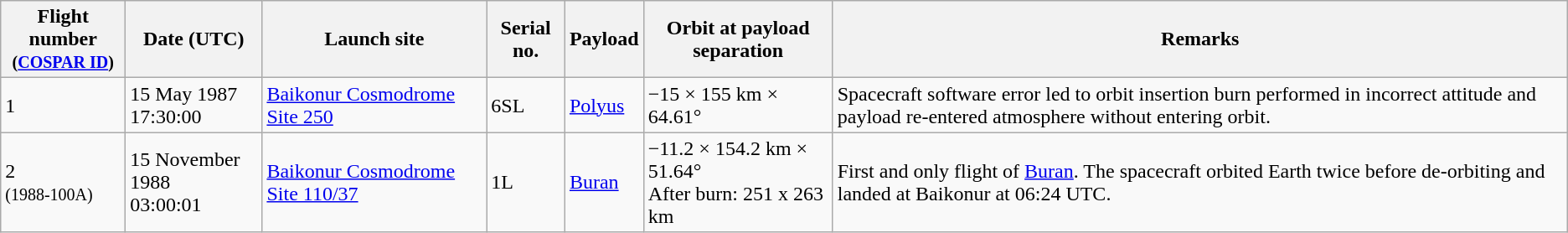<table class="wikitable sortable">
<tr>
<th>Flight number<br><small>(<a href='#'>COSPAR ID</a>)</small></th>
<th>Date (UTC)</th>
<th>Launch site</th>
<th>Serial no.</th>
<th>Payload</th>
<th>Orbit at payload separation</th>
<th>Remarks</th>
</tr>
<tr>
<td>1</td>
<td>15 May 1987<br>17:30:00</td>
<td><a href='#'>Baikonur Cosmodrome</a> <a href='#'>Site 250</a></td>
<td>6SL</td>
<td><a href='#'>Polyus</a></td>
<td>−15 × 155 km × 64.61°</td>
<td>Spacecraft software error led to orbit insertion burn performed in incorrect attitude and payload re-entered atmosphere without entering orbit.</td>
</tr>
<tr>
<td>2<br><small>(1988-100A)</small></td>
<td>15 November 1988<br>03:00:01</td>
<td><a href='#'>Baikonur Cosmodrome</a> <a href='#'>Site 110/37</a></td>
<td>1L</td>
<td><a href='#'>Buran</a></td>
<td>−11.2 × 154.2 km × 51.64°<br>After burn: 251 x 263 km</td>
<td>First and only flight of <a href='#'>Buran</a>. The spacecraft orbited Earth twice before de-orbiting and landed at Baikonur at 06:24 UTC.</td>
</tr>
</table>
